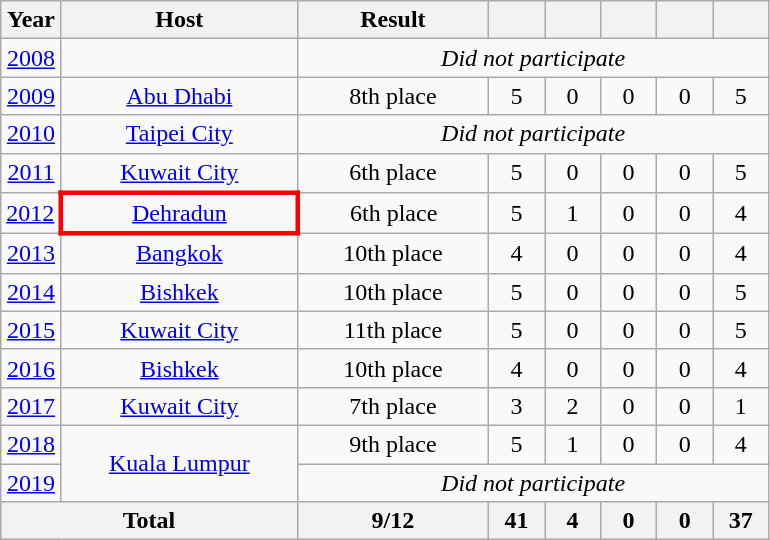<table class="wikitable" style="text-align:center">
<tr>
<th width=30>Year</th>
<th width=150>Host</th>
<th width=120>Result</th>
<th width=30></th>
<th width=30></th>
<th width=30></th>
<th width=30></th>
<th width=30></th>
</tr>
<tr>
<td><a href='#'>2008</a></td>
<td></td>
<td colspan=6><em>Did not participate</em></td>
</tr>
<tr>
<td><a href='#'>2009</a></td>
<td> <a href='#'>Abu Dhabi</a></td>
<td>8th place</td>
<td>5</td>
<td>0</td>
<td>0</td>
<td>0</td>
<td>5</td>
</tr>
<tr>
<td><a href='#'>2010</a></td>
<td> <a href='#'>Taipei City</a></td>
<td colspan=6><em>Did not participate</em></td>
</tr>
<tr>
<td><a href='#'>2011</a></td>
<td> <a href='#'>Kuwait City</a></td>
<td>6th place</td>
<td>5</td>
<td>0</td>
<td>0</td>
<td>0</td>
<td>5</td>
</tr>
<tr>
<td><a href='#'>2012</a></td>
<td style="border:3px solid red;"> <a href='#'>Dehradun</a></td>
<td>6th place</td>
<td>5</td>
<td>1</td>
<td>0</td>
<td>0</td>
<td>4</td>
</tr>
<tr>
<td><a href='#'>2013</a></td>
<td> <a href='#'>Bangkok</a></td>
<td>10th place</td>
<td>4</td>
<td>0</td>
<td>0</td>
<td>0</td>
<td>4</td>
</tr>
<tr>
<td><a href='#'>2014</a></td>
<td> <a href='#'>Bishkek</a></td>
<td>10th place<br></td>
<td>5</td>
<td>0</td>
<td>0</td>
<td>0</td>
<td>5</td>
</tr>
<tr>
<td><a href='#'>2015</a></td>
<td> <a href='#'>Kuwait City</a></td>
<td>11th place<br></td>
<td>5</td>
<td>0</td>
<td>0</td>
<td>0</td>
<td>5</td>
</tr>
<tr>
<td><a href='#'>2016</a></td>
<td> <a href='#'>Bishkek</a></td>
<td>10th place<br></td>
<td>4</td>
<td>0</td>
<td>0</td>
<td>0</td>
<td>4</td>
</tr>
<tr>
<td><a href='#'>2017</a></td>
<td> <a href='#'>Kuwait City</a></td>
<td>7th place<br></td>
<td>3</td>
<td>2</td>
<td>0</td>
<td>0</td>
<td>1</td>
</tr>
<tr>
<td><a href='#'>2018</a></td>
<td rowspan=2> <a href='#'>Kuala Lumpur</a></td>
<td>9th place<br></td>
<td>5</td>
<td>1</td>
<td>0</td>
<td>0</td>
<td>4</td>
</tr>
<tr>
<td><a href='#'>2019</a></td>
<td colspan=6><em>Did not participate</em></td>
</tr>
<tr>
<th colspan=2>Total</th>
<th>9/12</th>
<th>41</th>
<th>4</th>
<th>0</th>
<th>0</th>
<th>37</th>
</tr>
</table>
